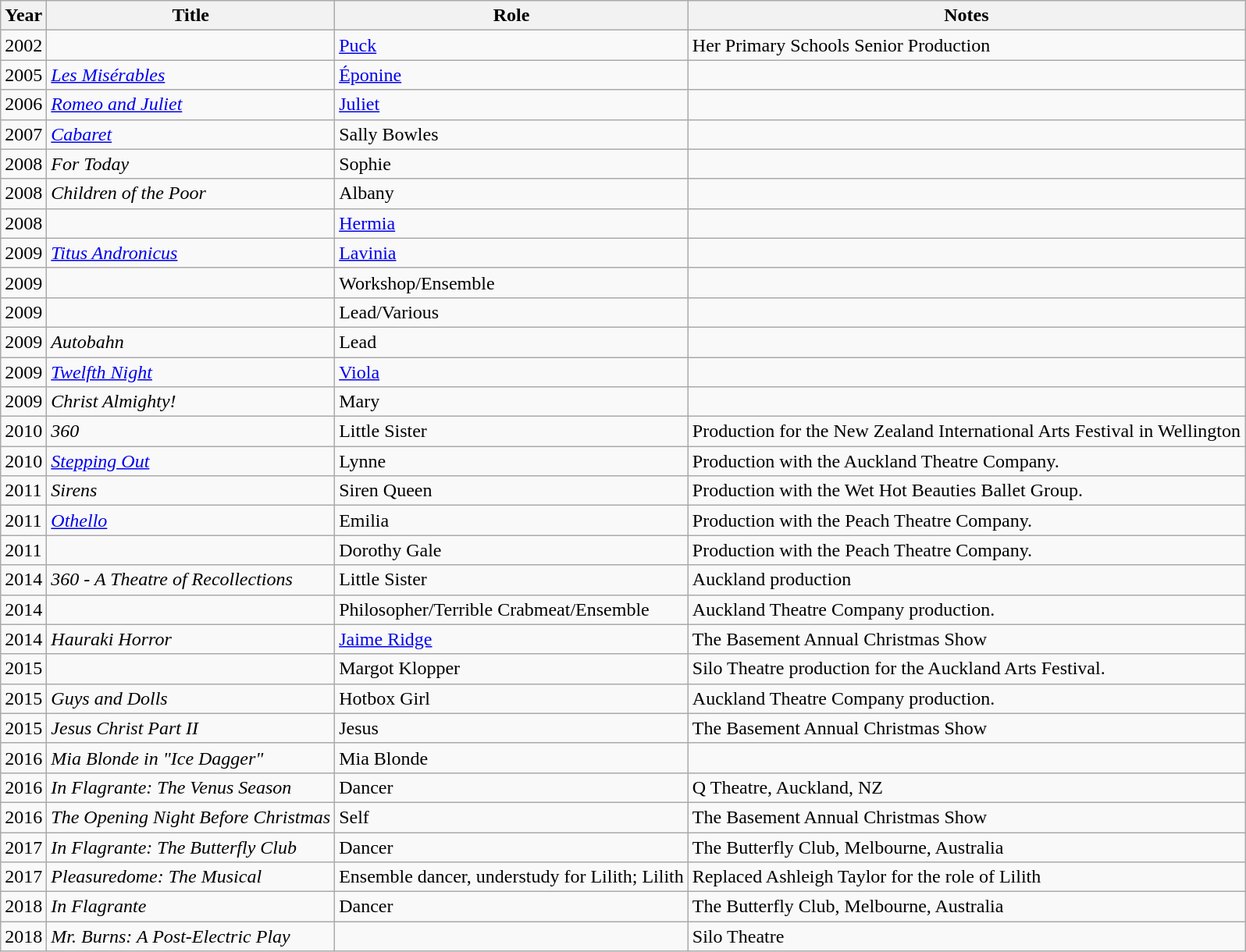<table class="wikitable sortable">
<tr>
<th>Year</th>
<th>Title</th>
<th>Role</th>
<th class="unsortable">Notes</th>
</tr>
<tr>
<td>2002</td>
<td><em></em></td>
<td><a href='#'>Puck</a></td>
<td>Her Primary Schools Senior Production</td>
</tr>
<tr>
<td>2005</td>
<td><em><a href='#'>Les Misérables</a></em></td>
<td><a href='#'>Éponine</a></td>
<td></td>
</tr>
<tr>
<td>2006</td>
<td><em><a href='#'>Romeo and Juliet</a></em></td>
<td><a href='#'>Juliet</a></td>
<td></td>
</tr>
<tr>
<td>2007</td>
<td><em><a href='#'>Cabaret</a></em></td>
<td>Sally Bowles</td>
<td></td>
</tr>
<tr>
<td>2008</td>
<td><em>For Today</em></td>
<td>Sophie</td>
<td></td>
</tr>
<tr>
<td>2008</td>
<td><em>Children of the Poor</em></td>
<td>Albany</td>
<td></td>
</tr>
<tr>
<td>2008</td>
<td><em></em></td>
<td><a href='#'>Hermia</a></td>
<td></td>
</tr>
<tr>
<td>2009</td>
<td><em><a href='#'>Titus Andronicus</a></em></td>
<td><a href='#'>Lavinia</a></td>
<td></td>
</tr>
<tr>
<td>2009</td>
<td><em></em></td>
<td>Workshop/Ensemble</td>
<td></td>
</tr>
<tr>
<td>2009</td>
<td><em></em></td>
<td>Lead/Various</td>
<td></td>
</tr>
<tr>
<td>2009</td>
<td><em>Autobahn</em></td>
<td>Lead</td>
<td></td>
</tr>
<tr>
<td>2009</td>
<td><em><a href='#'>Twelfth Night</a></em></td>
<td><a href='#'>Viola</a></td>
<td></td>
</tr>
<tr>
<td>2009</td>
<td><em>Christ Almighty!</em></td>
<td>Mary</td>
<td></td>
</tr>
<tr>
<td>2010</td>
<td><em>360</em></td>
<td>Little Sister</td>
<td>Production for the New Zealand International Arts Festival in Wellington</td>
</tr>
<tr>
<td>2010</td>
<td><em><a href='#'>Stepping Out</a></em></td>
<td>Lynne</td>
<td>Production with the Auckland Theatre Company.</td>
</tr>
<tr>
<td>2011</td>
<td><em>Sirens</em></td>
<td>Siren Queen</td>
<td>Production with the Wet Hot Beauties Ballet Group.</td>
</tr>
<tr>
<td>2011</td>
<td><em><a href='#'>Othello</a></em></td>
<td>Emilia</td>
<td>Production with the Peach Theatre Company.</td>
</tr>
<tr>
<td>2011</td>
<td><em></em></td>
<td>Dorothy Gale</td>
<td>Production with the Peach Theatre Company.</td>
</tr>
<tr>
<td>2014</td>
<td><em>360 - A Theatre of Recollections</em></td>
<td>Little Sister</td>
<td>Auckland production</td>
</tr>
<tr>
<td>2014</td>
<td><em></em></td>
<td>Philosopher/Terrible Crabmeat/Ensemble</td>
<td>Auckland Theatre Company production.</td>
</tr>
<tr>
<td>2014</td>
<td><em>Hauraki Horror</em></td>
<td><a href='#'>Jaime Ridge</a></td>
<td>The Basement Annual Christmas Show</td>
</tr>
<tr>
<td>2015</td>
<td><em></em></td>
<td>Margot Klopper</td>
<td>Silo Theatre production for the Auckland Arts Festival.</td>
</tr>
<tr>
<td>2015</td>
<td><em>Guys and Dolls</em></td>
<td>Hotbox Girl</td>
<td>Auckland Theatre Company production.</td>
</tr>
<tr>
<td>2015</td>
<td><em>Jesus Christ Part II</em></td>
<td>Jesus</td>
<td>The Basement Annual Christmas Show</td>
</tr>
<tr>
<td>2016</td>
<td><em>Mia Blonde in "Ice Dagger"</em></td>
<td>Mia Blonde</td>
<td></td>
</tr>
<tr>
<td>2016</td>
<td><em>In Flagrante: The Venus Season</em></td>
<td>Dancer</td>
<td>Q Theatre, Auckland, NZ</td>
</tr>
<tr>
<td>2016</td>
<td><em>The Opening Night Before Christmas</em></td>
<td>Self</td>
<td>The Basement Annual Christmas Show</td>
</tr>
<tr>
<td>2017</td>
<td><em>In Flagrante: The Butterfly Club</em></td>
<td>Dancer</td>
<td>The Butterfly Club, Melbourne, Australia</td>
</tr>
<tr>
<td>2017</td>
<td><em>Pleasuredome: The Musical</em></td>
<td>Ensemble dancer, understudy for Lilith; Lilith</td>
<td>Replaced Ashleigh Taylor for the role of Lilith</td>
</tr>
<tr>
<td>2018</td>
<td><em>In Flagrante</em></td>
<td>Dancer</td>
<td>The Butterfly Club, Melbourne, Australia</td>
</tr>
<tr>
<td>2018</td>
<td><em>Mr. Burns: A Post-Electric Play</em></td>
<td></td>
<td>Silo Theatre</td>
</tr>
</table>
